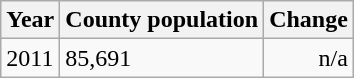<table class="wikitable">
<tr>
<th>Year</th>
<th>County population</th>
<th>Change</th>
</tr>
<tr>
<td>2011</td>
<td>85,691</td>
<td align="right">n/a</td>
</tr>
</table>
